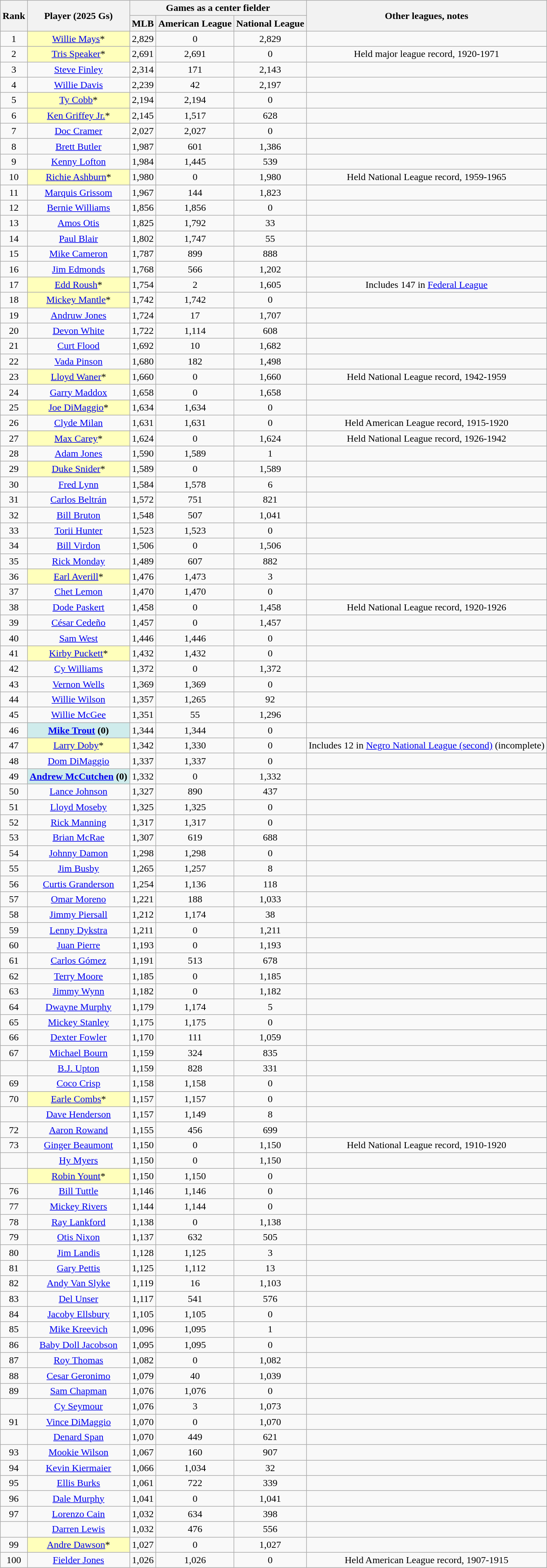<table class="wikitable sortable" style="text-align:center">
<tr style="white-space:nowrap;">
<th rowspan=2>Rank</th>
<th rowspan=2 scope="col">Player (2025 Gs)</th>
<th colspan=3>Games as a center fielder</th>
<th rowspan=2>Other leagues, notes</th>
</tr>
<tr>
<th>MLB</th>
<th>American League</th>
<th>National League</th>
</tr>
<tr>
<td>1</td>
<td style="background:#ffffbb;"><a href='#'>Willie Mays</a>*</td>
<td>2,829</td>
<td>0</td>
<td>2,829</td>
<td></td>
</tr>
<tr>
<td>2</td>
<td style="background:#ffffbb;"><a href='#'>Tris Speaker</a>*</td>
<td>2,691</td>
<td>2,691</td>
<td>0</td>
<td>Held major league record, 1920-1971</td>
</tr>
<tr>
<td>3</td>
<td><a href='#'>Steve Finley</a></td>
<td>2,314</td>
<td>171</td>
<td>2,143</td>
<td></td>
</tr>
<tr>
<td>4</td>
<td><a href='#'>Willie Davis</a></td>
<td>2,239</td>
<td>42</td>
<td>2,197</td>
<td></td>
</tr>
<tr>
<td>5</td>
<td style="background:#ffffbb;"><a href='#'>Ty Cobb</a>*</td>
<td>2,194</td>
<td>2,194</td>
<td>0</td>
<td></td>
</tr>
<tr>
<td>6</td>
<td style="background:#ffffbb;"><a href='#'>Ken Griffey Jr.</a>*</td>
<td>2,145</td>
<td>1,517</td>
<td>628</td>
<td></td>
</tr>
<tr>
<td>7</td>
<td><a href='#'>Doc Cramer</a></td>
<td>2,027</td>
<td>2,027</td>
<td>0</td>
<td></td>
</tr>
<tr>
<td>8</td>
<td><a href='#'>Brett Butler</a></td>
<td>1,987</td>
<td>601</td>
<td>1,386</td>
<td></td>
</tr>
<tr>
<td>9</td>
<td><a href='#'>Kenny Lofton</a></td>
<td>1,984</td>
<td>1,445</td>
<td>539</td>
<td></td>
</tr>
<tr>
<td>10</td>
<td style="background:#ffffbb;"><a href='#'>Richie Ashburn</a>*</td>
<td>1,980</td>
<td>0</td>
<td>1,980</td>
<td>Held National League record, 1959-1965</td>
</tr>
<tr>
<td>11</td>
<td><a href='#'>Marquis Grissom</a></td>
<td>1,967</td>
<td>144</td>
<td>1,823</td>
<td></td>
</tr>
<tr>
<td>12</td>
<td><a href='#'>Bernie Williams</a></td>
<td>1,856</td>
<td>1,856</td>
<td>0</td>
<td></td>
</tr>
<tr>
<td>13</td>
<td><a href='#'>Amos Otis</a></td>
<td>1,825</td>
<td>1,792</td>
<td>33</td>
<td></td>
</tr>
<tr>
<td>14</td>
<td><a href='#'>Paul Blair</a></td>
<td>1,802</td>
<td>1,747</td>
<td>55</td>
<td></td>
</tr>
<tr>
<td>15</td>
<td><a href='#'>Mike Cameron</a></td>
<td>1,787</td>
<td>899</td>
<td>888</td>
<td></td>
</tr>
<tr>
<td>16</td>
<td><a href='#'>Jim Edmonds</a></td>
<td>1,768</td>
<td>566</td>
<td>1,202</td>
<td></td>
</tr>
<tr>
<td>17</td>
<td style="background:#ffffbb;"><a href='#'>Edd Roush</a>*</td>
<td>1,754</td>
<td>2</td>
<td>1,605</td>
<td>Includes 147 in <a href='#'>Federal League</a></td>
</tr>
<tr>
<td>18</td>
<td style="background:#ffffbb;"><a href='#'>Mickey Mantle</a>*</td>
<td>1,742</td>
<td>1,742</td>
<td>0</td>
<td></td>
</tr>
<tr>
<td>19</td>
<td><a href='#'>Andruw Jones</a></td>
<td>1,724</td>
<td>17</td>
<td>1,707</td>
<td></td>
</tr>
<tr>
<td>20</td>
<td><a href='#'>Devon White</a></td>
<td>1,722</td>
<td>1,114</td>
<td>608</td>
<td></td>
</tr>
<tr>
<td>21</td>
<td><a href='#'>Curt Flood</a></td>
<td>1,692</td>
<td>10</td>
<td>1,682</td>
<td></td>
</tr>
<tr>
<td>22</td>
<td><a href='#'>Vada Pinson</a></td>
<td>1,680</td>
<td>182</td>
<td>1,498</td>
<td></td>
</tr>
<tr>
<td>23</td>
<td style="background:#ffffbb;"><a href='#'>Lloyd Waner</a>*</td>
<td>1,660</td>
<td>0</td>
<td>1,660</td>
<td>Held National League record, 1942-1959</td>
</tr>
<tr>
<td>24</td>
<td><a href='#'>Garry Maddox</a></td>
<td>1,658</td>
<td>0</td>
<td>1,658</td>
<td></td>
</tr>
<tr>
<td>25</td>
<td style="background:#ffffbb;"><a href='#'>Joe DiMaggio</a>*</td>
<td>1,634</td>
<td>1,634</td>
<td>0</td>
<td></td>
</tr>
<tr>
<td>26</td>
<td><a href='#'>Clyde Milan</a></td>
<td>1,631</td>
<td>1,631</td>
<td>0</td>
<td>Held American League record, 1915-1920</td>
</tr>
<tr>
<td>27</td>
<td style="background:#ffffbb;"><a href='#'>Max Carey</a>*</td>
<td>1,624</td>
<td>0</td>
<td>1,624</td>
<td>Held National League record, 1926-1942</td>
</tr>
<tr>
<td>28</td>
<td><a href='#'>Adam Jones</a></td>
<td>1,590</td>
<td>1,589</td>
<td>1</td>
<td></td>
</tr>
<tr>
<td>29</td>
<td style="background:#ffffbb;"><a href='#'>Duke Snider</a>*</td>
<td>1,589</td>
<td>0</td>
<td>1,589</td>
<td></td>
</tr>
<tr>
<td>30</td>
<td><a href='#'>Fred Lynn</a></td>
<td>1,584</td>
<td>1,578</td>
<td>6</td>
<td></td>
</tr>
<tr>
<td>31</td>
<td><a href='#'>Carlos Beltrán</a></td>
<td>1,572</td>
<td>751</td>
<td>821</td>
<td></td>
</tr>
<tr>
<td>32</td>
<td><a href='#'>Bill Bruton</a></td>
<td>1,548</td>
<td>507</td>
<td>1,041</td>
<td></td>
</tr>
<tr>
<td>33</td>
<td><a href='#'>Torii Hunter</a></td>
<td>1,523</td>
<td>1,523</td>
<td>0</td>
<td></td>
</tr>
<tr>
<td>34</td>
<td><a href='#'>Bill Virdon</a></td>
<td>1,506</td>
<td>0</td>
<td>1,506</td>
<td></td>
</tr>
<tr>
<td>35</td>
<td><a href='#'>Rick Monday</a></td>
<td>1,489</td>
<td>607</td>
<td>882</td>
<td></td>
</tr>
<tr>
<td>36</td>
<td style="background:#ffffbb;"><a href='#'>Earl Averill</a>*</td>
<td>1,476</td>
<td>1,473</td>
<td>3</td>
<td></td>
</tr>
<tr>
<td>37</td>
<td><a href='#'>Chet Lemon</a></td>
<td>1,470</td>
<td>1,470</td>
<td>0</td>
<td></td>
</tr>
<tr>
<td>38</td>
<td><a href='#'>Dode Paskert</a></td>
<td>1,458</td>
<td>0</td>
<td>1,458</td>
<td>Held National League record, 1920-1926</td>
</tr>
<tr>
<td>39</td>
<td><a href='#'>César Cedeño</a></td>
<td>1,457</td>
<td>0</td>
<td>1,457</td>
<td></td>
</tr>
<tr>
<td>40</td>
<td><a href='#'>Sam West</a></td>
<td>1,446</td>
<td>1,446</td>
<td>0</td>
<td></td>
</tr>
<tr>
<td>41</td>
<td style="background:#ffffbb;"><a href='#'>Kirby Puckett</a>*</td>
<td>1,432</td>
<td>1,432</td>
<td>0</td>
<td></td>
</tr>
<tr>
<td>42</td>
<td><a href='#'>Cy Williams</a></td>
<td>1,372</td>
<td>0</td>
<td>1,372</td>
<td></td>
</tr>
<tr>
<td>43</td>
<td><a href='#'>Vernon Wells</a></td>
<td>1,369</td>
<td>1,369</td>
<td>0</td>
<td></td>
</tr>
<tr>
<td>44</td>
<td><a href='#'>Willie Wilson</a></td>
<td>1,357</td>
<td>1,265</td>
<td>92</td>
<td></td>
</tr>
<tr>
<td>45</td>
<td><a href='#'>Willie McGee</a></td>
<td>1,351</td>
<td>55</td>
<td>1,296</td>
<td></td>
</tr>
<tr>
<td>46</td>
<td style="background:#cfecec;"><strong><a href='#'>Mike Trout</a> (0)</strong></td>
<td>1,344</td>
<td>1,344</td>
<td>0</td>
<td></td>
</tr>
<tr>
<td>47</td>
<td style="background:#ffffbb;"><a href='#'>Larry Doby</a>*</td>
<td>1,342</td>
<td>1,330</td>
<td>0</td>
<td>Includes 12 in <a href='#'>Negro National League (second)</a> (incomplete)</td>
</tr>
<tr>
<td>48</td>
<td><a href='#'>Dom DiMaggio</a></td>
<td>1,337</td>
<td>1,337</td>
<td>0</td>
<td></td>
</tr>
<tr>
<td>49</td>
<td style="background:#cfecec;"><strong><a href='#'>Andrew McCutchen</a> (0)</strong></td>
<td>1,332</td>
<td>0</td>
<td>1,332</td>
<td></td>
</tr>
<tr>
<td>50</td>
<td><a href='#'>Lance Johnson</a></td>
<td>1,327</td>
<td>890</td>
<td>437</td>
<td></td>
</tr>
<tr>
<td>51</td>
<td><a href='#'>Lloyd Moseby</a></td>
<td>1,325</td>
<td>1,325</td>
<td>0</td>
<td></td>
</tr>
<tr>
<td>52</td>
<td><a href='#'>Rick Manning</a></td>
<td>1,317</td>
<td>1,317</td>
<td>0</td>
<td></td>
</tr>
<tr>
<td>53</td>
<td><a href='#'>Brian McRae</a></td>
<td>1,307</td>
<td>619</td>
<td>688</td>
<td></td>
</tr>
<tr>
<td>54</td>
<td><a href='#'>Johnny Damon</a></td>
<td>1,298</td>
<td>1,298</td>
<td>0</td>
<td></td>
</tr>
<tr>
<td>55</td>
<td><a href='#'>Jim Busby</a></td>
<td>1,265</td>
<td>1,257</td>
<td>8</td>
<td></td>
</tr>
<tr>
<td>56</td>
<td><a href='#'>Curtis Granderson</a></td>
<td>1,254</td>
<td>1,136</td>
<td>118</td>
<td></td>
</tr>
<tr>
<td>57</td>
<td><a href='#'>Omar Moreno</a></td>
<td>1,221</td>
<td>188</td>
<td>1,033</td>
<td></td>
</tr>
<tr>
<td>58</td>
<td><a href='#'>Jimmy Piersall</a></td>
<td>1,212</td>
<td>1,174</td>
<td>38</td>
<td></td>
</tr>
<tr>
<td>59</td>
<td><a href='#'>Lenny Dykstra</a></td>
<td>1,211</td>
<td>0</td>
<td>1,211</td>
<td></td>
</tr>
<tr>
<td>60</td>
<td><a href='#'>Juan Pierre</a></td>
<td>1,193</td>
<td>0</td>
<td>1,193</td>
<td></td>
</tr>
<tr>
<td>61</td>
<td><a href='#'>Carlos Gómez</a></td>
<td>1,191</td>
<td>513</td>
<td>678</td>
<td></td>
</tr>
<tr>
<td>62</td>
<td><a href='#'>Terry Moore</a></td>
<td>1,185</td>
<td>0</td>
<td>1,185</td>
<td></td>
</tr>
<tr>
<td>63</td>
<td><a href='#'>Jimmy Wynn</a></td>
<td>1,182</td>
<td>0</td>
<td>1,182</td>
<td></td>
</tr>
<tr>
<td>64</td>
<td><a href='#'>Dwayne Murphy</a></td>
<td>1,179</td>
<td>1,174</td>
<td>5</td>
<td></td>
</tr>
<tr>
<td>65</td>
<td><a href='#'>Mickey Stanley</a></td>
<td>1,175</td>
<td>1,175</td>
<td>0</td>
<td></td>
</tr>
<tr>
<td>66</td>
<td><a href='#'>Dexter Fowler</a></td>
<td>1,170</td>
<td>111</td>
<td>1,059</td>
<td></td>
</tr>
<tr>
<td>67</td>
<td><a href='#'>Michael Bourn</a></td>
<td>1,159</td>
<td>324</td>
<td>835</td>
<td></td>
</tr>
<tr>
<td></td>
<td><a href='#'>B.J. Upton</a></td>
<td>1,159</td>
<td>828</td>
<td>331</td>
<td></td>
</tr>
<tr>
<td>69</td>
<td><a href='#'>Coco Crisp</a></td>
<td>1,158</td>
<td>1,158</td>
<td>0</td>
<td></td>
</tr>
<tr>
<td>70</td>
<td style="background:#ffffbb;"><a href='#'>Earle Combs</a>*</td>
<td>1,157</td>
<td>1,157</td>
<td>0</td>
<td></td>
</tr>
<tr>
<td></td>
<td><a href='#'>Dave Henderson</a></td>
<td>1,157</td>
<td>1,149</td>
<td>8</td>
<td></td>
</tr>
<tr>
<td>72</td>
<td><a href='#'>Aaron Rowand</a></td>
<td>1,155</td>
<td>456</td>
<td>699</td>
<td></td>
</tr>
<tr>
<td>73</td>
<td><a href='#'>Ginger Beaumont</a> </td>
<td>1,150</td>
<td>0</td>
<td>1,150</td>
<td>Held National League record, 1910-1920</td>
</tr>
<tr>
<td></td>
<td><a href='#'>Hy Myers</a></td>
<td>1,150</td>
<td>0</td>
<td>1,150</td>
<td></td>
</tr>
<tr>
<td></td>
<td style="background:#ffffbb;"><a href='#'>Robin Yount</a>*</td>
<td>1,150</td>
<td>1,150</td>
<td>0</td>
<td></td>
</tr>
<tr>
<td>76</td>
<td><a href='#'>Bill Tuttle</a></td>
<td>1,146</td>
<td>1,146</td>
<td>0</td>
<td></td>
</tr>
<tr>
<td>77</td>
<td><a href='#'>Mickey Rivers</a></td>
<td>1,144</td>
<td>1,144</td>
<td>0</td>
<td></td>
</tr>
<tr>
<td>78</td>
<td><a href='#'>Ray Lankford</a></td>
<td>1,138</td>
<td>0</td>
<td>1,138</td>
<td></td>
</tr>
<tr>
<td>79</td>
<td><a href='#'>Otis Nixon</a></td>
<td>1,137</td>
<td>632</td>
<td>505</td>
<td></td>
</tr>
<tr>
<td>80</td>
<td><a href='#'>Jim Landis</a></td>
<td>1,128</td>
<td>1,125</td>
<td>3</td>
<td></td>
</tr>
<tr>
<td>81</td>
<td><a href='#'>Gary Pettis</a></td>
<td>1,125</td>
<td>1,112</td>
<td>13</td>
<td></td>
</tr>
<tr>
<td>82</td>
<td><a href='#'>Andy Van Slyke</a></td>
<td>1,119</td>
<td>16</td>
<td>1,103</td>
<td></td>
</tr>
<tr>
<td>83</td>
<td><a href='#'>Del Unser</a></td>
<td>1,117</td>
<td>541</td>
<td>576</td>
<td></td>
</tr>
<tr>
<td>84</td>
<td><a href='#'>Jacoby Ellsbury</a></td>
<td>1,105</td>
<td>1,105</td>
<td>0</td>
<td></td>
</tr>
<tr>
<td>85</td>
<td><a href='#'>Mike Kreevich</a></td>
<td>1,096</td>
<td>1,095</td>
<td>1</td>
<td></td>
</tr>
<tr>
<td>86</td>
<td><a href='#'>Baby Doll Jacobson</a></td>
<td>1,095</td>
<td>1,095</td>
<td>0</td>
<td></td>
</tr>
<tr>
<td>87</td>
<td><a href='#'>Roy Thomas</a> </td>
<td>1,082</td>
<td>0</td>
<td>1,082</td>
<td></td>
</tr>
<tr>
<td>88</td>
<td><a href='#'>Cesar Geronimo</a></td>
<td>1,079</td>
<td>40</td>
<td>1,039</td>
<td></td>
</tr>
<tr>
<td>89</td>
<td><a href='#'>Sam Chapman</a></td>
<td>1,076</td>
<td>1,076</td>
<td>0</td>
<td></td>
</tr>
<tr>
<td></td>
<td><a href='#'>Cy Seymour</a> </td>
<td>1,076</td>
<td>3</td>
<td>1,073</td>
<td></td>
</tr>
<tr>
<td>91</td>
<td><a href='#'>Vince DiMaggio</a></td>
<td>1,070</td>
<td>0</td>
<td>1,070</td>
<td></td>
</tr>
<tr>
<td></td>
<td><a href='#'>Denard Span</a></td>
<td>1,070</td>
<td>449</td>
<td>621</td>
<td></td>
</tr>
<tr>
<td>93</td>
<td><a href='#'>Mookie Wilson</a></td>
<td>1,067</td>
<td>160</td>
<td>907</td>
<td></td>
</tr>
<tr>
<td>94</td>
<td><a href='#'>Kevin Kiermaier</a></td>
<td>1,066</td>
<td>1,034</td>
<td>32</td>
<td></td>
</tr>
<tr>
<td>95</td>
<td><a href='#'>Ellis Burks</a></td>
<td>1,061</td>
<td>722</td>
<td>339</td>
<td></td>
</tr>
<tr>
<td>96</td>
<td><a href='#'>Dale Murphy</a></td>
<td>1,041</td>
<td>0</td>
<td>1,041</td>
<td></td>
</tr>
<tr>
<td>97</td>
<td><a href='#'>Lorenzo Cain</a></td>
<td>1,032</td>
<td>634</td>
<td>398</td>
<td></td>
</tr>
<tr>
<td></td>
<td><a href='#'>Darren Lewis</a></td>
<td>1,032</td>
<td>476</td>
<td>556</td>
<td></td>
</tr>
<tr>
<td>99</td>
<td style="background:#ffffbb;"><a href='#'>Andre Dawson</a>*</td>
<td>1,027</td>
<td>0</td>
<td>1,027</td>
<td></td>
</tr>
<tr>
<td>100</td>
<td><a href='#'>Fielder Jones</a> </td>
<td>1,026</td>
<td>1,026</td>
<td>0</td>
<td>Held American League record, 1907-1915</td>
</tr>
</table>
